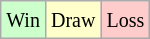<table class="wikitable">
<tr>
<td style="background-color: #CCFFCC;"><small>Win</small></td>
<td style="background-color: #FFFFCC;"><small>Draw</small></td>
<td style="background-color: #FFCCCC;"><small>Loss</small></td>
</tr>
</table>
